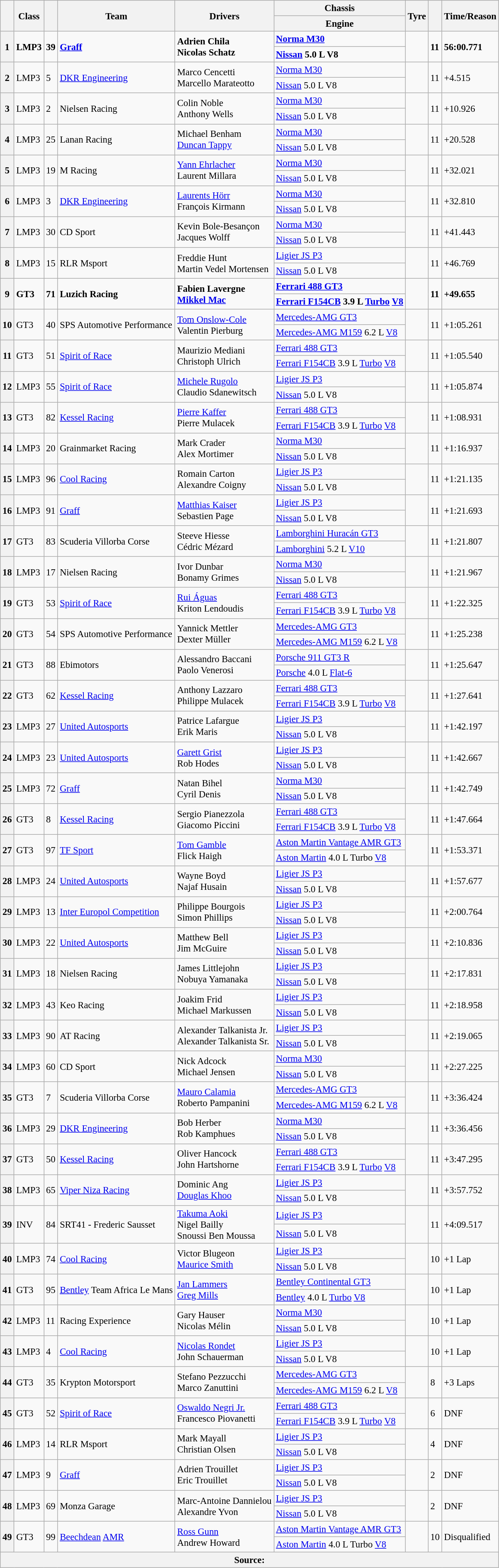<table class="wikitable" style="font-size: 95%;">
<tr>
<th rowspan=2></th>
<th rowspan=2>Class</th>
<th rowspan=2></th>
<th rowspan=2>Team</th>
<th rowspan=2>Drivers</th>
<th scope=col>Chassis</th>
<th rowspan=2>Tyre</th>
<th rowspan=2></th>
<th rowspan=2>Time/Reason</th>
</tr>
<tr>
<th scope=col>Engine</th>
</tr>
<tr style="font-weight:bold">
<th rowspan=2>1</th>
<td rowspan=2>LMP3</td>
<td rowspan=2>39</td>
<td rowspan=2> <a href='#'>Graff</a></td>
<td rowspan=2> Adrien Chila<br> Nicolas Schatz</td>
<td><a href='#'>Norma M30</a></td>
<td rowspan=2></td>
<td rowspan=2>11</td>
<td rowspan=2>56:00.771</td>
</tr>
<tr style="font-weight:bold">
<td><a href='#'>Nissan</a> 5.0 L V8</td>
</tr>
<tr>
<th rowspan=2>2</th>
<td rowspan=2>LMP3</td>
<td rowspan=2>5</td>
<td rowspan=2> <a href='#'>DKR Engineering</a></td>
<td rowspan=2> Marco Cencetti<br> Marcello Marateotto</td>
<td><a href='#'>Norma M30</a></td>
<td rowspan=2></td>
<td rowspan=2>11</td>
<td rowspan=2>+4.515</td>
</tr>
<tr>
<td><a href='#'>Nissan</a> 5.0 L V8</td>
</tr>
<tr>
<th rowspan=2>3</th>
<td rowspan=2>LMP3</td>
<td rowspan=2>2</td>
<td rowspan=2> Nielsen Racing</td>
<td rowspan=2> Colin Noble<br> Anthony Wells</td>
<td><a href='#'>Norma M30</a></td>
<td rowspan=2></td>
<td rowspan=2>11</td>
<td rowspan=2>+10.926</td>
</tr>
<tr>
<td><a href='#'>Nissan</a> 5.0 L V8</td>
</tr>
<tr>
<th rowspan=2>4</th>
<td rowspan=2>LMP3</td>
<td rowspan=2>25</td>
<td rowspan=2> Lanan Racing</td>
<td rowspan=2> Michael Benham<br> <a href='#'>Duncan Tappy</a></td>
<td><a href='#'>Norma M30</a></td>
<td rowspan=2></td>
<td rowspan=2>11</td>
<td rowspan=2>+20.528</td>
</tr>
<tr>
<td><a href='#'>Nissan</a> 5.0 L V8</td>
</tr>
<tr>
<th rowspan=2>5</th>
<td rowspan=2>LMP3</td>
<td rowspan=2>19</td>
<td rowspan=2> M Racing</td>
<td rowspan=2> <a href='#'>Yann Ehrlacher</a><br> Laurent Millara</td>
<td><a href='#'>Norma M30</a></td>
<td rowspan=2></td>
<td rowspan=2>11</td>
<td rowspan=2>+32.021</td>
</tr>
<tr>
<td><a href='#'>Nissan</a> 5.0 L V8</td>
</tr>
<tr>
<th rowspan=2>6</th>
<td rowspan=2>LMP3</td>
<td rowspan=2>3</td>
<td rowspan=2> <a href='#'>DKR Engineering</a></td>
<td rowspan=2> <a href='#'>Laurents Hörr</a><br> François Kirmann</td>
<td><a href='#'>Norma M30</a></td>
<td rowspan=2></td>
<td rowspan=2>11</td>
<td rowspan=2>+32.810</td>
</tr>
<tr>
<td><a href='#'>Nissan</a> 5.0 L V8</td>
</tr>
<tr>
<th rowspan=2>7</th>
<td rowspan=2>LMP3</td>
<td rowspan=2>30</td>
<td rowspan=2> CD Sport</td>
<td rowspan=2> Kevin Bole-Besançon<br> Jacques Wolff</td>
<td><a href='#'>Norma M30</a></td>
<td rowspan=2></td>
<td rowspan=2>11</td>
<td rowspan=2>+41.443</td>
</tr>
<tr>
<td><a href='#'>Nissan</a> 5.0 L V8</td>
</tr>
<tr>
<th rowspan=2>8</th>
<td rowspan=2>LMP3</td>
<td rowspan=2>15</td>
<td rowspan=2> RLR Msport</td>
<td rowspan=2> Freddie Hunt<br> Martin Vedel Mortensen</td>
<td><a href='#'>Ligier JS P3</a></td>
<td rowspan=2></td>
<td rowspan=2>11</td>
<td rowspan=2>+46.769</td>
</tr>
<tr>
<td><a href='#'>Nissan</a> 5.0 L V8</td>
</tr>
<tr style="font-weight:bold">
<th rowspan=2>9</th>
<td rowspan=2>GT3</td>
<td rowspan=2>71</td>
<td rowspan=2> Luzich Racing</td>
<td rowspan=2> Fabien Lavergne<br> <a href='#'>Mikkel Mac</a></td>
<td><a href='#'>Ferrari 488 GT3</a></td>
<td rowspan=2></td>
<td rowspan=2>11</td>
<td rowspan=2>+49.655</td>
</tr>
<tr style="font-weight:bold">
<td><a href='#'>Ferrari F154CB</a> 3.9 L <a href='#'>Turbo</a> <a href='#'>V8</a></td>
</tr>
<tr>
<th rowspan=2>10</th>
<td rowspan=2>GT3</td>
<td rowspan=2>40</td>
<td rowspan=2> SPS Automotive Performance</td>
<td rowspan=2> <a href='#'>Tom Onslow-Cole</a><br> Valentin Pierburg</td>
<td><a href='#'>Mercedes-AMG GT3</a></td>
<td rowspan=2></td>
<td rowspan=2>11</td>
<td rowspan=2>+1:05.261</td>
</tr>
<tr>
<td><a href='#'>Mercedes-AMG M159</a> 6.2 L <a href='#'>V8</a></td>
</tr>
<tr>
<th rowspan=2>11</th>
<td rowspan=2>GT3</td>
<td rowspan=2>51</td>
<td rowspan=2> <a href='#'>Spirit of Race</a></td>
<td rowspan=2> Maurizio Mediani<br> Christoph Ulrich</td>
<td><a href='#'>Ferrari 488 GT3</a></td>
<td rowspan=2></td>
<td rowspan=2>11</td>
<td rowspan=2>+1:05.540</td>
</tr>
<tr>
<td><a href='#'>Ferrari F154CB</a> 3.9 L <a href='#'>Turbo</a> <a href='#'>V8</a></td>
</tr>
<tr>
<th rowspan=2>12</th>
<td rowspan=2>LMP3</td>
<td rowspan=2>55</td>
<td rowspan=2> <a href='#'>Spirit of Race</a></td>
<td rowspan=2> <a href='#'>Michele Rugolo</a><br> Claudio Sdanewitsch</td>
<td><a href='#'>Ligier JS P3</a></td>
<td rowspan=2></td>
<td rowspan=2>11</td>
<td rowspan=2>+1:05.874</td>
</tr>
<tr>
<td><a href='#'>Nissan</a> 5.0 L V8</td>
</tr>
<tr>
<th rowspan=2>13</th>
<td rowspan=2>GT3</td>
<td rowspan=2>82</td>
<td rowspan=2> <a href='#'>Kessel Racing</a></td>
<td rowspan=2> <a href='#'>Pierre Kaffer</a><br> Pierre Mulacek</td>
<td><a href='#'>Ferrari 488 GT3</a></td>
<td rowspan=2></td>
<td rowspan=2>11</td>
<td rowspan=2>+1:08.931</td>
</tr>
<tr>
<td><a href='#'>Ferrari F154CB</a> 3.9 L <a href='#'>Turbo</a> <a href='#'>V8</a></td>
</tr>
<tr>
<th rowspan=2>14</th>
<td rowspan=2>LMP3</td>
<td rowspan=2>20</td>
<td rowspan=2> Grainmarket Racing</td>
<td rowspan=2> Mark Crader<br> Alex Mortimer</td>
<td><a href='#'>Norma M30</a></td>
<td rowspan=2></td>
<td rowspan=2>11</td>
<td rowspan=2>+1:16.937</td>
</tr>
<tr>
<td><a href='#'>Nissan</a> 5.0 L V8</td>
</tr>
<tr>
<th rowspan=2>15</th>
<td rowspan=2>LMP3</td>
<td rowspan=2>96</td>
<td rowspan=2> <a href='#'>Cool Racing</a></td>
<td rowspan=2> Romain Carton<br> Alexandre Coigny</td>
<td><a href='#'>Ligier JS P3</a></td>
<td rowspan=2></td>
<td rowspan=2>11</td>
<td rowspan=2>+1:21.135</td>
</tr>
<tr>
<td><a href='#'>Nissan</a> 5.0 L V8</td>
</tr>
<tr>
<th rowspan=2>16</th>
<td rowspan=2>LMP3</td>
<td rowspan=2>91</td>
<td rowspan=2> <a href='#'>Graff</a></td>
<td rowspan=2> <a href='#'>Matthias Kaiser</a><br> Sebastien Page</td>
<td><a href='#'>Ligier JS P3</a></td>
<td rowspan=2></td>
<td rowspan=2>11</td>
<td rowspan=2>+1:21.693</td>
</tr>
<tr>
<td><a href='#'>Nissan</a> 5.0 L V8</td>
</tr>
<tr>
<th rowspan=2>17</th>
<td rowspan=2>GT3</td>
<td rowspan=2>83</td>
<td rowspan=2> Scuderia Villorba Corse</td>
<td rowspan=2> Steeve Hiesse<br> Cédric Mézard</td>
<td><a href='#'>Lamborghini Huracán GT3</a></td>
<td rowspan=2></td>
<td rowspan=2>11</td>
<td rowspan=2>+1:21.807</td>
</tr>
<tr>
<td><a href='#'>Lamborghini</a> 5.2 L <a href='#'>V10</a></td>
</tr>
<tr>
<th rowspan=2>18</th>
<td rowspan=2>LMP3</td>
<td rowspan=2>17</td>
<td rowspan=2> Nielsen Racing</td>
<td rowspan=2> Ivor Dunbar<br> Bonamy Grimes</td>
<td><a href='#'>Norma M30</a></td>
<td rowspan=2></td>
<td rowspan=2>11</td>
<td rowspan=2>+1:21.967</td>
</tr>
<tr>
<td><a href='#'>Nissan</a> 5.0 L V8</td>
</tr>
<tr>
<th rowspan=2>19</th>
<td rowspan=2>GT3</td>
<td rowspan=2>53</td>
<td rowspan=2> <a href='#'>Spirit of Race</a></td>
<td rowspan=2> <a href='#'>Rui Águas</a><br> Kriton Lendoudis</td>
<td><a href='#'>Ferrari 488 GT3</a></td>
<td rowspan=2></td>
<td rowspan=2>11</td>
<td rowspan=2>+1:22.325</td>
</tr>
<tr>
<td><a href='#'>Ferrari F154CB</a> 3.9 L <a href='#'>Turbo</a> <a href='#'>V8</a></td>
</tr>
<tr>
<th rowspan=2>20</th>
<td rowspan=2>GT3</td>
<td rowspan=2>54</td>
<td rowspan=2> SPS Automotive Performance</td>
<td rowspan=2> Yannick Mettler<br> Dexter Müller</td>
<td><a href='#'>Mercedes-AMG GT3</a></td>
<td rowspan=2></td>
<td rowspan=2>11</td>
<td rowspan=2>+1:25.238</td>
</tr>
<tr>
<td><a href='#'>Mercedes-AMG M159</a> 6.2 L <a href='#'>V8</a></td>
</tr>
<tr>
<th rowspan=2>21</th>
<td rowspan=2>GT3</td>
<td rowspan=2>88</td>
<td rowspan=2> Ebimotors</td>
<td rowspan=2> Alessandro Baccani<br> Paolo Venerosi</td>
<td><a href='#'>Porsche 911 GT3 R</a></td>
<td rowspan=2></td>
<td rowspan=2>11</td>
<td rowspan=2>+1:25.647</td>
</tr>
<tr>
<td><a href='#'>Porsche</a> 4.0 L <a href='#'>Flat-6</a></td>
</tr>
<tr>
<th rowspan=2>22</th>
<td rowspan=2>GT3</td>
<td rowspan=2>62</td>
<td rowspan=2> <a href='#'>Kessel Racing</a></td>
<td rowspan=2> Anthony Lazzaro<br> Philippe Mulacek</td>
<td><a href='#'>Ferrari 488 GT3</a></td>
<td rowspan=2></td>
<td rowspan=2>11</td>
<td rowspan=2>+1:27.641</td>
</tr>
<tr>
<td><a href='#'>Ferrari F154CB</a> 3.9 L <a href='#'>Turbo</a> <a href='#'>V8</a></td>
</tr>
<tr>
<th rowspan=2>23</th>
<td rowspan=2>LMP3</td>
<td rowspan=2>27</td>
<td rowspan=2> <a href='#'>United Autosports</a></td>
<td rowspan=2> Patrice Lafargue<br> Erik Maris</td>
<td><a href='#'>Ligier JS P3</a></td>
<td rowspan=2></td>
<td rowspan=2>11</td>
<td rowspan=2>+1:42.197</td>
</tr>
<tr>
<td><a href='#'>Nissan</a> 5.0 L V8</td>
</tr>
<tr>
<th rowspan=2>24</th>
<td rowspan=2>LMP3</td>
<td rowspan=2>23</td>
<td rowspan=2> <a href='#'>United Autosports</a></td>
<td rowspan=2> <a href='#'>Garett Grist</a><br> Rob Hodes</td>
<td><a href='#'>Ligier JS P3</a></td>
<td rowspan=2></td>
<td rowspan=2>11</td>
<td rowspan=2>+1:42.667</td>
</tr>
<tr>
<td><a href='#'>Nissan</a> 5.0 L V8</td>
</tr>
<tr>
<th rowspan=2>25</th>
<td rowspan=2>LMP3</td>
<td rowspan=2>72</td>
<td rowspan=2> <a href='#'>Graff</a></td>
<td rowspan=2> Natan Bihel<br> Cyril Denis</td>
<td><a href='#'>Norma M30</a></td>
<td rowspan=2></td>
<td rowspan=2>11</td>
<td rowspan=2>+1:42.749</td>
</tr>
<tr>
<td><a href='#'>Nissan</a> 5.0 L V8</td>
</tr>
<tr>
<th rowspan=2>26</th>
<td rowspan=2>GT3</td>
<td rowspan=2>8</td>
<td rowspan=2> <a href='#'>Kessel Racing</a></td>
<td rowspan=2> Sergio Pianezzola<br> Giacomo Piccini</td>
<td><a href='#'>Ferrari 488 GT3</a></td>
<td rowspan=2></td>
<td rowspan=2>11</td>
<td rowspan=2>+1:47.664</td>
</tr>
<tr>
<td><a href='#'>Ferrari F154CB</a> 3.9 L <a href='#'>Turbo</a> <a href='#'>V8</a></td>
</tr>
<tr>
<th rowspan=2>27</th>
<td rowspan=2>GT3</td>
<td rowspan=2>97</td>
<td rowspan=2> <a href='#'>TF Sport</a></td>
<td rowspan=2> <a href='#'>Tom Gamble</a><br> Flick Haigh</td>
<td><a href='#'>Aston Martin Vantage AMR GT3</a></td>
<td rowspan=2></td>
<td rowspan=2>11</td>
<td rowspan=2>+1:53.371</td>
</tr>
<tr>
<td><a href='#'>Aston Martin</a> 4.0 L Turbo <a href='#'>V8</a></td>
</tr>
<tr>
<th rowspan=2>28</th>
<td rowspan=2>LMP3</td>
<td rowspan=2>24</td>
<td rowspan=2> <a href='#'>United Autosports</a></td>
<td rowspan=2> Wayne Boyd<br> Najaf Husain</td>
<td><a href='#'>Ligier JS P3</a></td>
<td rowspan=2></td>
<td rowspan=2>11</td>
<td rowspan=2>+1:57.677</td>
</tr>
<tr>
<td><a href='#'>Nissan</a> 5.0 L V8</td>
</tr>
<tr>
<th rowspan=2>29</th>
<td rowspan=2>LMP3</td>
<td rowspan=2>13</td>
<td rowspan=2> <a href='#'>Inter Europol Competition</a></td>
<td rowspan=2> Philippe Bourgois<br> Simon Phillips</td>
<td><a href='#'>Ligier JS P3</a></td>
<td rowspan=2></td>
<td rowspan=2>11</td>
<td rowspan=2>+2:00.764</td>
</tr>
<tr>
<td><a href='#'>Nissan</a> 5.0 L V8</td>
</tr>
<tr>
<th rowspan=2>30</th>
<td rowspan=2>LMP3</td>
<td rowspan=2>22</td>
<td rowspan=2> <a href='#'>United Autosports</a></td>
<td rowspan=2> Matthew Bell<br> Jim McGuire</td>
<td><a href='#'>Ligier JS P3</a></td>
<td rowspan=2></td>
<td rowspan=2>11</td>
<td rowspan=2>+2:10.836</td>
</tr>
<tr>
<td><a href='#'>Nissan</a> 5.0 L V8</td>
</tr>
<tr>
<th rowspan=2>31</th>
<td rowspan=2>LMP3</td>
<td rowspan=2>18</td>
<td rowspan=2> Nielsen Racing</td>
<td rowspan=2> James Littlejohn<br> Nobuya Yamanaka</td>
<td><a href='#'>Ligier JS P3</a></td>
<td rowspan=2></td>
<td rowspan=2>11</td>
<td rowspan=2>+2:17.831</td>
</tr>
<tr>
<td><a href='#'>Nissan</a> 5.0 L V8</td>
</tr>
<tr>
<th rowspan=2>32</th>
<td rowspan=2>LMP3</td>
<td rowspan=2>43</td>
<td rowspan=2> Keo Racing</td>
<td rowspan=2> Joakim Frid<br> Michael Markussen</td>
<td><a href='#'>Ligier JS P3</a></td>
<td rowspan=2></td>
<td rowspan=2>11</td>
<td rowspan=2>+2:18.958</td>
</tr>
<tr>
<td><a href='#'>Nissan</a> 5.0 L V8</td>
</tr>
<tr>
<th rowspan=2>33</th>
<td rowspan=2>LMP3</td>
<td rowspan=2>90</td>
<td rowspan=2> AT Racing</td>
<td rowspan=2> Alexander Talkanista Jr.<br> Alexander Talkanista Sr.</td>
<td><a href='#'>Ligier JS P3</a></td>
<td rowspan=2></td>
<td rowspan=2>11</td>
<td rowspan=2>+2:19.065</td>
</tr>
<tr>
<td><a href='#'>Nissan</a> 5.0 L V8</td>
</tr>
<tr>
<th rowspan=2>34</th>
<td rowspan=2>LMP3</td>
<td rowspan=2>60</td>
<td rowspan=2> CD Sport</td>
<td rowspan=2> Nick Adcock<br> Michael Jensen</td>
<td><a href='#'>Norma M30</a></td>
<td rowspan=2></td>
<td rowspan=2>11</td>
<td rowspan=2>+2:27.225</td>
</tr>
<tr>
<td><a href='#'>Nissan</a> 5.0 L V8</td>
</tr>
<tr>
<th rowspan=2>35</th>
<td rowspan=2>GT3</td>
<td rowspan=2>7</td>
<td rowspan=2> Scuderia Villorba Corse</td>
<td rowspan=2> <a href='#'>Mauro Calamia</a><br> Roberto Pampanini</td>
<td><a href='#'>Mercedes-AMG GT3</a></td>
<td rowspan=2></td>
<td rowspan=2>11</td>
<td rowspan=2>+3:36.424</td>
</tr>
<tr>
<td><a href='#'>Mercedes-AMG M159</a> 6.2 L <a href='#'>V8</a></td>
</tr>
<tr>
<th rowspan=2>36</th>
<td rowspan=2>LMP3</td>
<td rowspan=2>29</td>
<td rowspan=2> <a href='#'>DKR Engineering</a></td>
<td rowspan=2> Bob Herber<br> Rob Kamphues</td>
<td><a href='#'>Norma M30</a></td>
<td rowspan=2></td>
<td rowspan=2>11</td>
<td rowspan=2>+3:36.456</td>
</tr>
<tr>
<td><a href='#'>Nissan</a> 5.0 L V8</td>
</tr>
<tr>
<th rowspan=2>37</th>
<td rowspan=2>GT3</td>
<td rowspan=2>50</td>
<td rowspan=2> <a href='#'>Kessel Racing</a></td>
<td rowspan=2> Oliver Hancock<br> John Hartshorne</td>
<td><a href='#'>Ferrari 488 GT3</a></td>
<td rowspan=2></td>
<td rowspan=2>11</td>
<td rowspan=2>+3:47.295</td>
</tr>
<tr>
<td><a href='#'>Ferrari F154CB</a> 3.9 L <a href='#'>Turbo</a> <a href='#'>V8</a></td>
</tr>
<tr>
<th rowspan=2>38</th>
<td rowspan=2>LMP3</td>
<td rowspan=2>65</td>
<td rowspan=2> <a href='#'>Viper Niza Racing</a></td>
<td rowspan=2> Dominic Ang<br> <a href='#'>Douglas Khoo</a></td>
<td><a href='#'>Ligier JS P3</a></td>
<td rowspan=2></td>
<td rowspan=2>11</td>
<td rowspan=2>+3:57.752</td>
</tr>
<tr>
<td><a href='#'>Nissan</a> 5.0 L V8</td>
</tr>
<tr>
<th rowspan=2>39</th>
<td rowspan=2>INV</td>
<td rowspan=2>84</td>
<td rowspan=2> SRT41 - Frederic Sausset</td>
<td rowspan=2> <a href='#'>Takuma Aoki</a><br> Nigel Bailly<br> Snoussi Ben Moussa</td>
<td><a href='#'>Ligier JS P3</a></td>
<td rowspan=2></td>
<td rowspan=2>11</td>
<td rowspan=2>+4:09.517</td>
</tr>
<tr>
<td><a href='#'>Nissan</a> 5.0 L V8</td>
</tr>
<tr>
<th rowspan=2>40</th>
<td rowspan=2>LMP3</td>
<td rowspan=2>74</td>
<td rowspan=2> <a href='#'>Cool Racing</a></td>
<td rowspan=2> Victor Blugeon<br> <a href='#'>Maurice Smith</a></td>
<td><a href='#'>Ligier JS P3</a></td>
<td rowspan=2></td>
<td rowspan=2>10</td>
<td rowspan=2>+1 Lap</td>
</tr>
<tr>
<td><a href='#'>Nissan</a> 5.0 L V8</td>
</tr>
<tr>
<th rowspan=2>41</th>
<td rowspan=2>GT3</td>
<td rowspan=2>95</td>
<td rowspan=2> <a href='#'>Bentley</a> Team Africa Le Mans</td>
<td rowspan=2> <a href='#'>Jan Lammers</a><br> <a href='#'>Greg Mills</a></td>
<td><a href='#'>Bentley Continental GT3</a></td>
<td rowspan=2></td>
<td rowspan=2>10</td>
<td rowspan=2>+1 Lap</td>
</tr>
<tr>
<td><a href='#'>Bentley</a> 4.0 L <a href='#'>Turbo</a> <a href='#'>V8</a></td>
</tr>
<tr>
<th rowspan=2>42</th>
<td rowspan=2>LMP3</td>
<td rowspan=2>11</td>
<td rowspan=2> Racing Experience</td>
<td rowspan=2> Gary Hauser<br> Nicolas Mélin</td>
<td><a href='#'>Norma M30</a></td>
<td rowspan=2></td>
<td rowspan=2>10</td>
<td rowspan=2>+1 Lap</td>
</tr>
<tr>
<td><a href='#'>Nissan</a> 5.0 L V8</td>
</tr>
<tr>
<th rowspan=2>43</th>
<td rowspan=2>LMP3</td>
<td rowspan=2>4</td>
<td rowspan=2> <a href='#'>Cool Racing</a></td>
<td rowspan=2> <a href='#'>Nicolas Rondet</a><br> John Schauerman</td>
<td><a href='#'>Ligier JS P3</a></td>
<td rowspan=2></td>
<td rowspan=2>10</td>
<td rowspan=2>+1 Lap</td>
</tr>
<tr>
<td><a href='#'>Nissan</a> 5.0 L V8</td>
</tr>
<tr>
<th rowspan=2>44</th>
<td rowspan=2>GT3</td>
<td rowspan=2>35</td>
<td rowspan=2> Krypton Motorsport</td>
<td rowspan=2> Stefano Pezzucchi<br> Marco Zanuttini</td>
<td><a href='#'>Mercedes-AMG GT3</a></td>
<td rowspan=2></td>
<td rowspan=2>8</td>
<td rowspan=2>+3 Laps</td>
</tr>
<tr>
<td><a href='#'>Mercedes-AMG M159</a> 6.2 L <a href='#'>V8</a></td>
</tr>
<tr>
<th rowspan=2>45</th>
<td rowspan=2>GT3</td>
<td rowspan=2>52</td>
<td rowspan=2> <a href='#'>Spirit of Race</a></td>
<td rowspan=2> <a href='#'>Oswaldo Negri Jr.</a><br> Francesco Piovanetti</td>
<td><a href='#'>Ferrari 488 GT3</a></td>
<td rowspan=2></td>
<td rowspan=2>6</td>
<td rowspan=2>DNF</td>
</tr>
<tr>
<td><a href='#'>Ferrari F154CB</a> 3.9 L <a href='#'>Turbo</a> <a href='#'>V8</a></td>
</tr>
<tr>
<th rowspan=2>46</th>
<td rowspan=2>LMP3</td>
<td rowspan=2>14</td>
<td rowspan=2> RLR Msport</td>
<td rowspan=2> Mark Mayall<br> Christian Olsen</td>
<td><a href='#'>Ligier JS P3</a></td>
<td rowspan=2></td>
<td rowspan=2>4</td>
<td rowspan=2>DNF</td>
</tr>
<tr>
<td><a href='#'>Nissan</a> 5.0 L V8</td>
</tr>
<tr>
<th rowspan=2>47</th>
<td rowspan=2>LMP3</td>
<td rowspan=2>9</td>
<td rowspan=2> <a href='#'>Graff</a></td>
<td rowspan=2> Adrien Trouillet<br> Eric Trouillet</td>
<td><a href='#'>Ligier JS P3</a></td>
<td rowspan=2></td>
<td rowspan=2>2</td>
<td rowspan=2>DNF</td>
</tr>
<tr>
<td><a href='#'>Nissan</a> 5.0 L V8</td>
</tr>
<tr>
<th rowspan=2>48</th>
<td rowspan=2>LMP3</td>
<td rowspan=2>69</td>
<td rowspan=2> Monza Garage</td>
<td rowspan=2> Marc-Antoine Dannielou<br> Alexandre Yvon</td>
<td><a href='#'>Ligier JS P3</a></td>
<td rowspan=2></td>
<td rowspan=2>2</td>
<td rowspan=2>DNF</td>
</tr>
<tr>
<td><a href='#'>Nissan</a> 5.0 L V8</td>
</tr>
<tr>
<th rowspan=2>49</th>
<td rowspan=2>GT3</td>
<td rowspan=2>99</td>
<td rowspan=2> <a href='#'>Beechdean</a> <a href='#'>AMR</a></td>
<td rowspan=2> <a href='#'>Ross Gunn</a><br> Andrew Howard</td>
<td><a href='#'>Aston Martin Vantage AMR GT3</a></td>
<td rowspan=2></td>
<td rowspan=2>10</td>
<td rowspan=2>Disqualified</td>
</tr>
<tr>
<td><a href='#'>Aston Martin</a> 4.0 L Turbo <a href='#'>V8</a></td>
</tr>
<tr>
<th colspan="9">Source:</th>
</tr>
</table>
